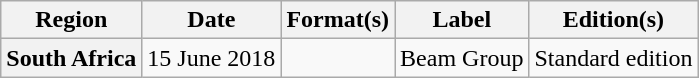<table class="wikitable plainrowheaders">
<tr>
<th scope="col">Region</th>
<th scope="col">Date</th>
<th scope="col">Format(s)</th>
<th scope="col">Label</th>
<th scope="col">Edition(s)</th>
</tr>
<tr>
<th scope="row">South Africa</th>
<td>15 June 2018</td>
<td></td>
<td>Beam Group</td>
<td>Standard edition</td>
</tr>
</table>
